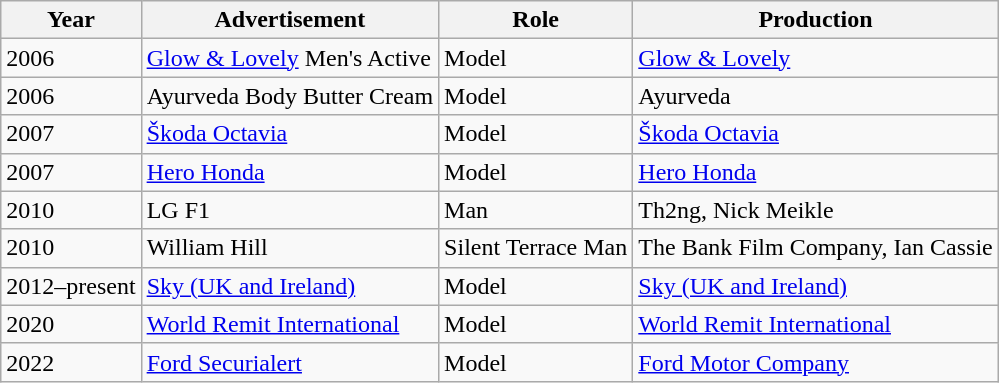<table class="wikitable">
<tr>
<th>Year</th>
<th>Advertisement</th>
<th>Role</th>
<th>Production</th>
</tr>
<tr>
<td>2006</td>
<td><a href='#'>Glow & Lovely</a> Men's Active</td>
<td>Model</td>
<td><a href='#'>Glow & Lovely</a></td>
</tr>
<tr>
<td>2006</td>
<td>Ayurveda Body Butter Cream</td>
<td>Model</td>
<td>Ayurveda</td>
</tr>
<tr>
<td>2007</td>
<td><a href='#'>Škoda Octavia</a></td>
<td>Model</td>
<td><a href='#'>Škoda Octavia</a></td>
</tr>
<tr>
<td>2007</td>
<td><a href='#'>Hero Honda</a></td>
<td>Model</td>
<td><a href='#'>Hero Honda</a></td>
</tr>
<tr>
<td>2010</td>
<td>LG F1</td>
<td>Man</td>
<td>Th2ng, Nick Meikle</td>
</tr>
<tr>
<td>2010</td>
<td>William Hill</td>
<td>Silent Terrace Man</td>
<td>The Bank Film Company, Ian Cassie</td>
</tr>
<tr>
<td>2012–present</td>
<td><a href='#'>Sky (UK and Ireland)</a></td>
<td>Model</td>
<td><a href='#'>Sky (UK and Ireland)</a></td>
</tr>
<tr>
<td>2020</td>
<td><a href='#'>World Remit International</a></td>
<td>Model</td>
<td><a href='#'>World Remit International</a></td>
</tr>
<tr>
<td>2022</td>
<td><a href='#'>Ford Securialert</a></td>
<td>Model</td>
<td><a href='#'>Ford Motor Company</a></td>
</tr>
</table>
